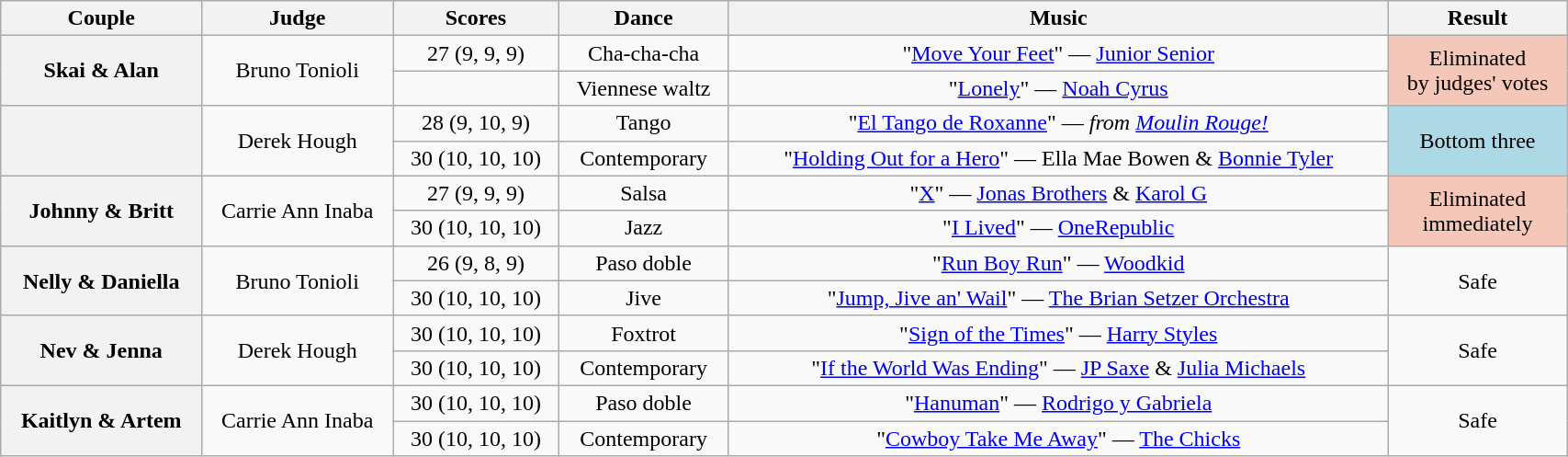<table class="wikitable sortable" style="text-align:center; width: 90%">
<tr>
<th scope="col">Couple</th>
<th scope="col" class="unsortable">Judge</th>
<th scope="col">Scores</th>
<th scope="col" class="unsortable">Dance</th>
<th scope="col" class="unsortable">Music</th>
<th scope="col" class="unsortable">Result</th>
</tr>
<tr>
<th scope="row" rowspan=2>Skai & Alan</th>
<td rowspan=2>Bruno Tonioli</td>
<td>27 (9, 9, 9)</td>
<td>Cha-cha-cha</td>
<td>"<a href='#'>Move Your Feet</a>" — <a href='#'>Junior Senior</a></td>
<td rowspan="2" bgcolor=f4c7b8>Eliminated<br>by judges' votes</td>
</tr>
<tr>
<td></td>
<td>Viennese waltz</td>
<td>"<a href='#'>Lonely</a>" — <a href='#'>Noah Cyrus</a></td>
</tr>
<tr>
<th scope="row" rowspan=2></th>
<td rowspan=2>Derek Hough</td>
<td>28 (9, 10, 9)</td>
<td>Tango</td>
<td>"<a href='#'>El Tango de Roxanne</a>" — <em>from <a href='#'>Moulin Rouge!</a></em></td>
<td rowspan="2" bgcolor=lightblue>Bottom three</td>
</tr>
<tr>
<td>30 (10, 10, 10)</td>
<td>Contemporary</td>
<td>"<a href='#'>Holding Out for a Hero</a>" — Ella Mae Bowen & <a href='#'>Bonnie Tyler</a></td>
</tr>
<tr>
<th scope="row" rowspan=2>Johnny & Britt</th>
<td rowspan=2>Carrie Ann Inaba</td>
<td>27 (9, 9, 9)</td>
<td>Salsa</td>
<td>"<a href='#'>X</a>" — <a href='#'>Jonas Brothers</a> & <a href='#'>Karol G</a></td>
<td rowspan="2" bgcolor=f4c7b8>Eliminated<br>immediately</td>
</tr>
<tr>
<td>30 (10, 10, 10)</td>
<td>Jazz</td>
<td>"<a href='#'>I Lived</a>" — <a href='#'>OneRepublic</a></td>
</tr>
<tr>
<th scope="row" rowspan=2>Nelly & Daniella</th>
<td rowspan=2>Bruno Tonioli</td>
<td>26 (9, 8, 9)</td>
<td>Paso doble</td>
<td>"<a href='#'>Run Boy Run</a>" — <a href='#'>Woodkid</a></td>
<td rowspan="2">Safe</td>
</tr>
<tr>
<td>30 (10, 10, 10)</td>
<td>Jive</td>
<td>"<a href='#'>Jump, Jive an' Wail</a>" — <a href='#'>The Brian Setzer Orchestra</a></td>
</tr>
<tr>
<th scope="row" rowspan=2>Nev & Jenna</th>
<td rowspan=2>Derek Hough</td>
<td>30 (10, 10, 10)</td>
<td>Foxtrot</td>
<td>"<a href='#'>Sign of the Times</a>" — <a href='#'>Harry Styles</a></td>
<td rowspan="2">Safe</td>
</tr>
<tr>
<td>30 (10, 10, 10)</td>
<td>Contemporary</td>
<td>"<a href='#'>If the World Was Ending</a>" — <a href='#'>JP Saxe</a> & <a href='#'>Julia Michaels</a></td>
</tr>
<tr>
<th scope="row" rowspan=2>Kaitlyn & Artem</th>
<td rowspan=2>Carrie Ann Inaba</td>
<td>30 (10, 10, 10)</td>
<td>Paso doble</td>
<td>"<a href='#'>Hanuman</a>" — <a href='#'>Rodrigo y Gabriela</a></td>
<td rowspan="2">Safe</td>
</tr>
<tr>
<td>30 (10, 10, 10)</td>
<td>Contemporary</td>
<td>"<a href='#'>Cowboy Take Me Away</a>" — <a href='#'>The Chicks</a></td>
</tr>
</table>
